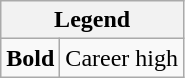<table class="wikitable">
<tr>
<th colspan="2">Legend</th>
</tr>
<tr>
<td><strong>Bold</strong></td>
<td>Career high</td>
</tr>
</table>
